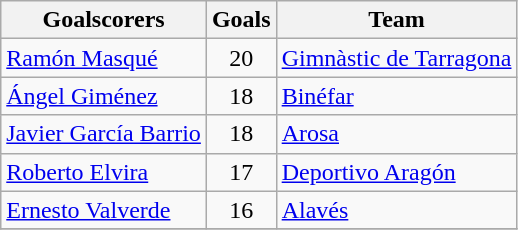<table class="wikitable sortable">
<tr>
<th>Goalscorers</th>
<th>Goals</th>
<th>Team</th>
</tr>
<tr>
<td> <a href='#'>Ramón Masqué</a></td>
<td style="text-align:center;">20</td>
<td><a href='#'>Gimnàstic de Tarragona</a></td>
</tr>
<tr>
<td> <a href='#'>Ángel Giménez</a></td>
<td style="text-align:center;">18</td>
<td><a href='#'>Binéfar</a></td>
</tr>
<tr>
<td> <a href='#'>Javier García Barrio</a></td>
<td style="text-align:center;">18</td>
<td><a href='#'>Arosa</a></td>
</tr>
<tr>
<td> <a href='#'>Roberto Elvira</a></td>
<td style="text-align:center;">17</td>
<td><a href='#'>Deportivo Aragón</a></td>
</tr>
<tr>
<td> <a href='#'>Ernesto Valverde</a></td>
<td style="text-align:center;">16</td>
<td><a href='#'>Alavés</a></td>
</tr>
<tr>
</tr>
</table>
